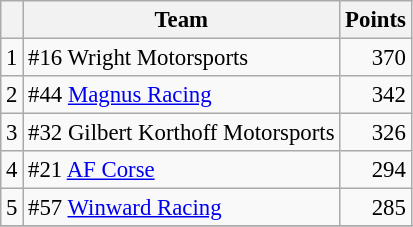<table class="wikitable" style="font-size: 95%;">
<tr>
<th scope="col"></th>
<th scope="col">Team</th>
<th scope="col">Points</th>
</tr>
<tr>
<td align=center>1</td>
<td> #16 Wright Motorsports</td>
<td align=right>370</td>
</tr>
<tr>
<td align=center>2</td>
<td> #44 <a href='#'>Magnus Racing</a></td>
<td align=right>342</td>
</tr>
<tr>
<td align=center>3</td>
<td> #32 Gilbert Korthoff Motorsports</td>
<td align=right>326</td>
</tr>
<tr>
<td align=center>4</td>
<td> #21 <a href='#'>AF Corse</a></td>
<td align=right>294</td>
</tr>
<tr>
<td align=center>5</td>
<td> #57 <a href='#'>Winward Racing</a></td>
<td align=right>285</td>
</tr>
<tr>
</tr>
</table>
